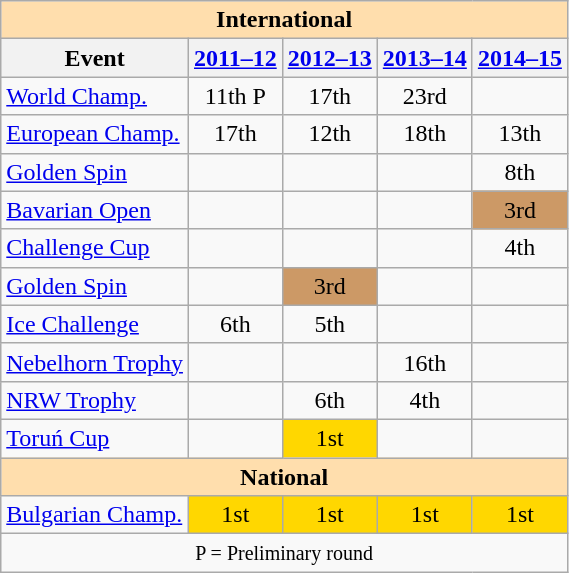<table class="wikitable" style="text-align:center">
<tr>
<th style="background-color: #ffdead; " colspan=5 align=center>International</th>
</tr>
<tr>
<th>Event</th>
<th><a href='#'>2011–12</a></th>
<th><a href='#'>2012–13</a></th>
<th><a href='#'>2013–14</a></th>
<th><a href='#'>2014–15</a></th>
</tr>
<tr>
<td align=left><a href='#'>World Champ.</a></td>
<td>11th P</td>
<td>17th</td>
<td>23rd</td>
<td></td>
</tr>
<tr>
<td align=left><a href='#'>European Champ.</a></td>
<td>17th</td>
<td>12th</td>
<td>18th</td>
<td>13th</td>
</tr>
<tr>
<td align=left> <a href='#'>Golden Spin</a></td>
<td></td>
<td></td>
<td></td>
<td>8th</td>
</tr>
<tr>
<td align=left><a href='#'>Bavarian Open</a></td>
<td></td>
<td></td>
<td></td>
<td bgcolor=cc9966>3rd</td>
</tr>
<tr>
<td align=left><a href='#'>Challenge Cup</a></td>
<td></td>
<td></td>
<td></td>
<td>4th</td>
</tr>
<tr>
<td align=left><a href='#'>Golden Spin</a></td>
<td></td>
<td bgcolor=cc9966>3rd</td>
<td></td>
<td></td>
</tr>
<tr>
<td align=left><a href='#'>Ice Challenge</a></td>
<td>6th</td>
<td>5th</td>
<td></td>
<td></td>
</tr>
<tr>
<td align=left><a href='#'>Nebelhorn Trophy</a></td>
<td></td>
<td></td>
<td>16th</td>
<td></td>
</tr>
<tr>
<td align=left><a href='#'>NRW Trophy</a></td>
<td></td>
<td>6th</td>
<td>4th</td>
<td></td>
</tr>
<tr>
<td align=left><a href='#'>Toruń Cup</a></td>
<td></td>
<td bgcolor=gold>1st</td>
<td></td>
<td></td>
</tr>
<tr>
<th style="background-color: #ffdead; " colspan=5 align=center>National</th>
</tr>
<tr>
<td align=left><a href='#'>Bulgarian Champ.</a></td>
<td bgcolor=gold>1st</td>
<td bgcolor=gold>1st</td>
<td bgcolor=gold>1st</td>
<td bgcolor=gold>1st</td>
</tr>
<tr>
<td colspan=5 align=center><small> P = Preliminary round </small></td>
</tr>
</table>
